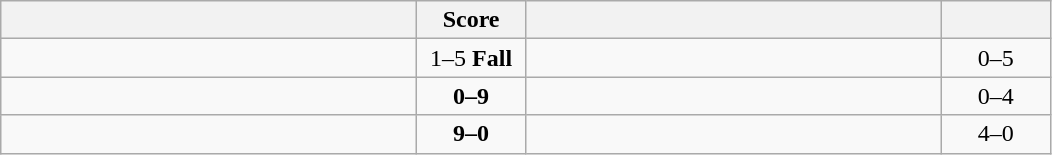<table class="wikitable" style="text-align: center; ">
<tr>
<th align="right" width="270"></th>
<th width="65">Score</th>
<th align="left" width="270"></th>
<th width="65"></th>
</tr>
<tr>
<td align="left"></td>
<td>1–5 <strong>Fall</strong></td>
<td align="left"><strong></strong></td>
<td>0–5 <strong></strong></td>
</tr>
<tr>
<td align="left"></td>
<td><strong>0–9</strong></td>
<td align="left"><strong></strong></td>
<td>0–4 <strong></strong></td>
</tr>
<tr>
<td align="left"><strong></strong></td>
<td><strong>9–0 </strong></td>
<td align="left"></td>
<td>4–0 <strong></strong></td>
</tr>
</table>
